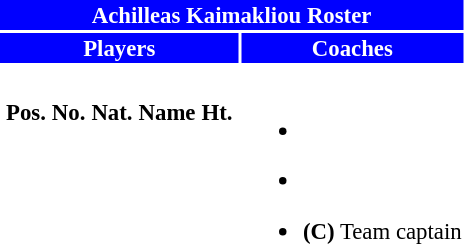<table class="toccolours" style="font-size: 95%;">
<tr style="background-color: blue; text-align: center; color: white;">
<td colspan="2"><strong>Achilleas Kaimakliou Roster</strong></td>
</tr>
<tr style="background-color:blue; color:white; text-align: center;">
<th><strong>Players</strong></th>
<th><strong>Coaches</strong></th>
</tr>
<tr>
<td valign="top"><br><table class="sortable" style="background:transparent; margin:0px; width:100%;">
<tr>
<th>Pos.</th>
<th>Νο.</th>
<th>Nat.</th>
<th>Name</th>
<th>Ht.<br>








</th>
</tr>
</table>
</td>
<td valign="top"><br><ul><li></li></ul><ul><li></li></ul><ul><li><strong>(C)</strong> Team captain</li></ul></td>
</tr>
</table>
